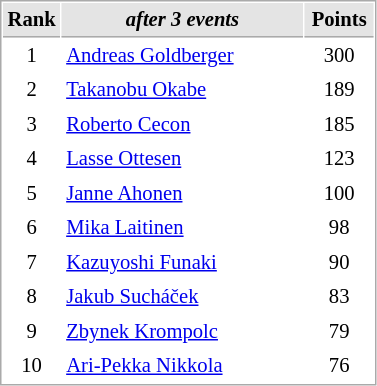<table cellspacing="1" cellpadding="3" style="border:1px solid #AAAAAA;font-size:86%">
<tr style="background:#E4E4E4">
<th style="border-bottom:1px solid #AAAAAA" width=10>Rank</th>
<th style="border-bottom:1px solid #AAAAAA" width=155><em>after 3 events</em></th>
<th style="border-bottom:1px solid #AAAAAA" width=40>Points</th>
</tr>
<tr>
<td style="text-align:center">1</td>
<td> <a href='#'>Andreas Goldberger</a></td>
<td style="text-align:center">300</td>
</tr>
<tr>
<td style="text-align:center">2</td>
<td> <a href='#'>Takanobu Okabe</a></td>
<td style="text-align:center">189</td>
</tr>
<tr>
<td style="text-align:center">3</td>
<td> <a href='#'>Roberto Cecon</a></td>
<td style="text-align:center">185</td>
</tr>
<tr>
<td style="text-align:center">4</td>
<td> <a href='#'>Lasse Ottesen</a></td>
<td style="text-align:center">123</td>
</tr>
<tr>
<td style="text-align:center">5</td>
<td> <a href='#'>Janne Ahonen</a></td>
<td style="text-align:center">100</td>
</tr>
<tr>
<td style="text-align:center">6</td>
<td> <a href='#'>Mika Laitinen</a></td>
<td style="text-align:center">98</td>
</tr>
<tr>
<td style="text-align:center">7</td>
<td> <a href='#'>Kazuyoshi Funaki</a></td>
<td style="text-align:center">90</td>
</tr>
<tr>
<td style="text-align:center">8</td>
<td> <a href='#'>Jakub Sucháček</a></td>
<td style="text-align:center">83</td>
</tr>
<tr>
<td style="text-align:center">9</td>
<td> <a href='#'>Zbynek Krompolc</a></td>
<td style="text-align:center">79</td>
</tr>
<tr>
<td style="text-align:center">10</td>
<td> <a href='#'>Ari-Pekka Nikkola</a></td>
<td style="text-align:center">76</td>
</tr>
</table>
